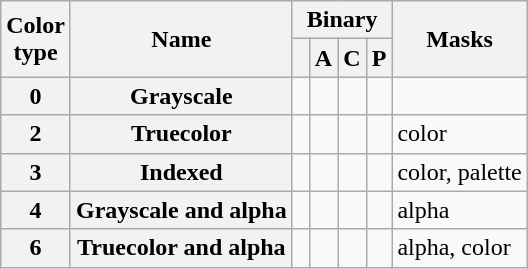<table class="wikitable floatcenter">
<tr>
<th rowspan=2>Color<br> type</th>
<th rowspan=2>Name</th>
<th colspan=4>Binary</th>
<th rowspan=2>Masks</th>
</tr>
<tr>
<th title="undefined"> </th>
<th title="alpha">A</th>
<th title="color">C</th>
<th title="palette">P</th>
</tr>
<tr>
<th>0</th>
<th>Grayscale</th>
<td></td>
<td></td>
<td></td>
<td></td>
<td> </td>
</tr>
<tr>
<th>2</th>
<th>Truecolor</th>
<td></td>
<td></td>
<td></td>
<td></td>
<td>color</td>
</tr>
<tr>
<th>3</th>
<th>Indexed</th>
<td></td>
<td></td>
<td></td>
<td></td>
<td>color, palette</td>
</tr>
<tr>
<th>4</th>
<th>Grayscale and alpha</th>
<td></td>
<td></td>
<td></td>
<td></td>
<td>alpha</td>
</tr>
<tr>
<th>6</th>
<th>Truecolor and alpha</th>
<td></td>
<td></td>
<td></td>
<td></td>
<td>alpha, color</td>
</tr>
</table>
